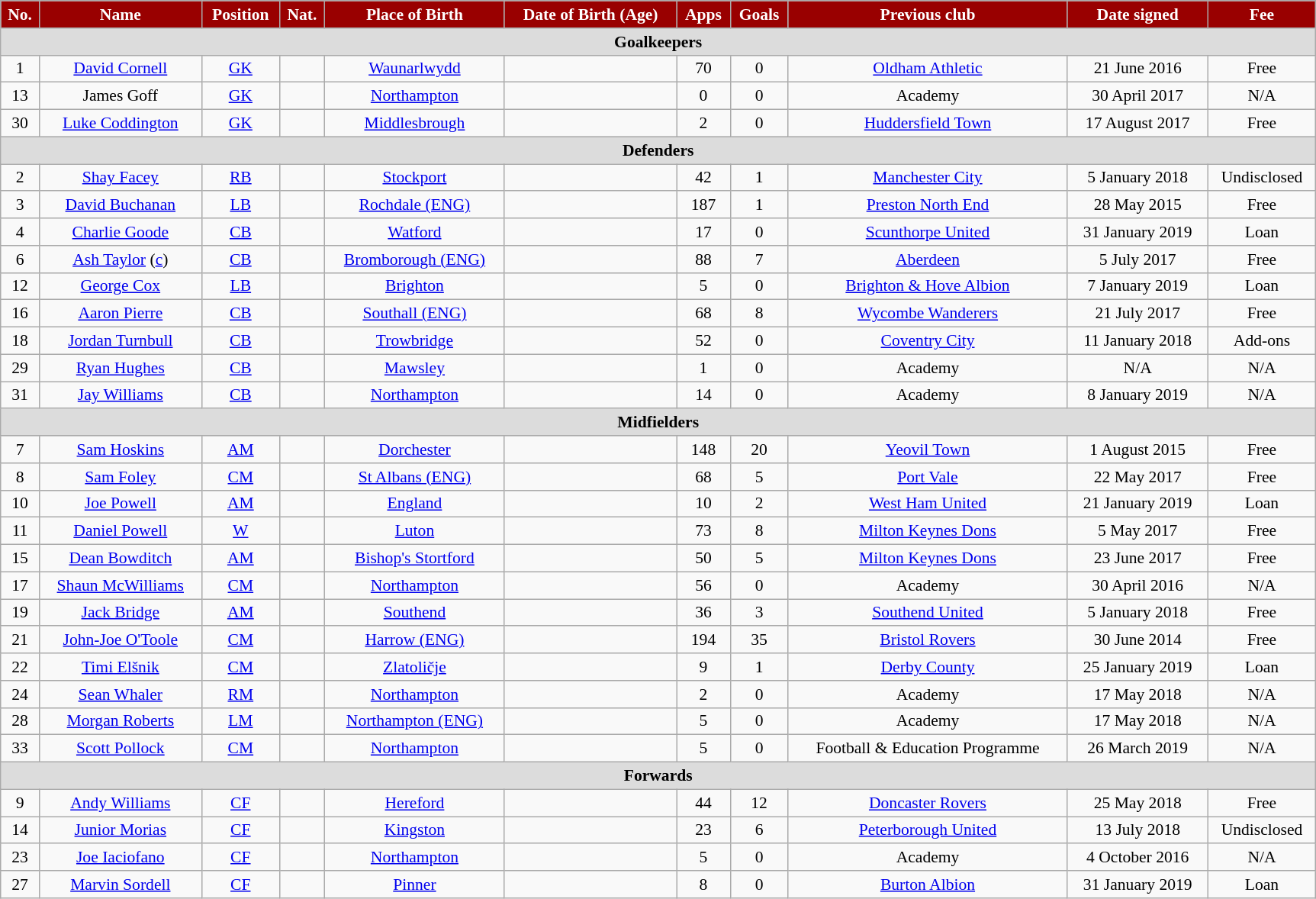<table class="wikitable" style="text-align:center; font-size:90%; width:91%;">
<tr>
<th style="background:#900; color:#FFF; text-align:center;">No.</th>
<th style="background:#900; color:#FFF; text-align:center;">Name</th>
<th style="background:#900; color:#FFF; text-align:center;">Position</th>
<th style="background:#900; color:#FFF; text-align:center;">Nat.</th>
<th style="background:#900; color:#FFF; text-align:center;">Place of Birth</th>
<th style="background:#900; color:#FFF; text-align:center;">Date of Birth (Age)</th>
<th style="background:#900; color:#FFF; text-align:center;">Apps</th>
<th style="background:#900; color:#FFF; text-align:center;">Goals</th>
<th style="background:#900; color:#FFF; text-align:center;">Previous club</th>
<th style="background:#900; color:#FFF; text-align:center;">Date signed</th>
<th style="background:#900; color:#FFF; text-align:center;">Fee</th>
</tr>
<tr>
<th colspan="14" style="background:#dcdcdc; text-align:center;">Goalkeepers</th>
</tr>
<tr>
<td>1</td>
<td><a href='#'>David Cornell</a></td>
<td><a href='#'>GK</a></td>
<td></td>
<td><a href='#'>Waunarlwydd</a></td>
<td></td>
<td>70</td>
<td>0</td>
<td><a href='#'>Oldham Athletic</a></td>
<td>21 June 2016</td>
<td>Free</td>
</tr>
<tr>
<td>13</td>
<td>James Goff</td>
<td><a href='#'>GK</a></td>
<td></td>
<td><a href='#'>Northampton</a></td>
<td></td>
<td>0</td>
<td>0</td>
<td>Academy</td>
<td>30 April 2017</td>
<td>N/A</td>
</tr>
<tr>
<td>30</td>
<td><a href='#'>Luke Coddington</a></td>
<td><a href='#'>GK</a></td>
<td></td>
<td><a href='#'>Middlesbrough</a></td>
<td></td>
<td>2</td>
<td>0</td>
<td><a href='#'>Huddersfield Town</a></td>
<td>17 August 2017</td>
<td>Free</td>
</tr>
<tr>
<th colspan="14" style="background:#dcdcdc; text-align:center;">Defenders</th>
</tr>
<tr>
<td>2</td>
<td><a href='#'>Shay Facey</a></td>
<td><a href='#'>RB</a></td>
<td></td>
<td><a href='#'>Stockport</a></td>
<td></td>
<td>42</td>
<td>1</td>
<td><a href='#'>Manchester City</a></td>
<td>5 January 2018</td>
<td>Undisclosed</td>
</tr>
<tr>
<td>3</td>
<td><a href='#'>David Buchanan</a></td>
<td><a href='#'>LB</a></td>
<td></td>
<td><a href='#'>Rochdale (ENG)</a></td>
<td></td>
<td>187</td>
<td>1</td>
<td><a href='#'>Preston North End</a></td>
<td>28 May 2015</td>
<td>Free</td>
</tr>
<tr>
<td>4</td>
<td><a href='#'>Charlie Goode</a></td>
<td><a href='#'>CB</a></td>
<td></td>
<td><a href='#'>Watford</a></td>
<td></td>
<td>17</td>
<td>0</td>
<td><a href='#'>Scunthorpe United</a></td>
<td>31 January 2019</td>
<td>Loan</td>
</tr>
<tr>
<td>6</td>
<td><a href='#'>Ash Taylor</a> (<a href='#'>c</a>)</td>
<td><a href='#'>CB</a></td>
<td></td>
<td><a href='#'>Bromborough (ENG)</a></td>
<td></td>
<td>88</td>
<td>7</td>
<td><a href='#'>Aberdeen</a></td>
<td>5 July 2017</td>
<td>Free</td>
</tr>
<tr>
<td>12</td>
<td><a href='#'>George Cox</a></td>
<td><a href='#'>LB</a></td>
<td></td>
<td><a href='#'>Brighton</a></td>
<td></td>
<td>5</td>
<td>0</td>
<td><a href='#'>Brighton & Hove Albion</a></td>
<td>7 January 2019</td>
<td>Loan</td>
</tr>
<tr>
<td>16</td>
<td><a href='#'>Aaron Pierre</a></td>
<td><a href='#'>CB</a></td>
<td></td>
<td><a href='#'>Southall (ENG)</a></td>
<td></td>
<td>68</td>
<td>8</td>
<td><a href='#'>Wycombe Wanderers</a></td>
<td>21 July 2017</td>
<td>Free</td>
</tr>
<tr>
<td>18</td>
<td><a href='#'>Jordan Turnbull</a></td>
<td><a href='#'>CB</a></td>
<td></td>
<td><a href='#'>Trowbridge</a></td>
<td></td>
<td>52</td>
<td>0</td>
<td><a href='#'>Coventry City</a></td>
<td>11 January 2018</td>
<td>Add-ons</td>
</tr>
<tr>
<td>29</td>
<td><a href='#'>Ryan Hughes</a></td>
<td><a href='#'>CB</a></td>
<td></td>
<td><a href='#'>Mawsley</a></td>
<td></td>
<td>1</td>
<td>0</td>
<td>Academy</td>
<td>N/A</td>
<td>N/A</td>
</tr>
<tr>
<td>31</td>
<td><a href='#'>Jay Williams</a></td>
<td><a href='#'>CB</a></td>
<td></td>
<td><a href='#'>Northampton</a></td>
<td></td>
<td>14</td>
<td>0</td>
<td>Academy</td>
<td>8 January 2019</td>
<td>N/A</td>
</tr>
<tr>
<th colspan="14" style="background:#dcdcdc; text-align:center;">Midfielders</th>
</tr>
<tr>
<td>7</td>
<td><a href='#'>Sam Hoskins</a></td>
<td><a href='#'>AM</a></td>
<td></td>
<td><a href='#'>Dorchester</a></td>
<td></td>
<td>148</td>
<td>20</td>
<td><a href='#'>Yeovil Town</a></td>
<td>1 August 2015</td>
<td>Free</td>
</tr>
<tr>
<td>8</td>
<td><a href='#'>Sam Foley</a></td>
<td><a href='#'>CM</a></td>
<td></td>
<td><a href='#'>St Albans (ENG)</a></td>
<td></td>
<td>68</td>
<td>5</td>
<td><a href='#'>Port Vale</a></td>
<td>22 May 2017</td>
<td>Free</td>
</tr>
<tr>
<td>10</td>
<td><a href='#'>Joe Powell</a></td>
<td><a href='#'>AM</a></td>
<td></td>
<td><a href='#'>England</a></td>
<td></td>
<td>10</td>
<td>2</td>
<td><a href='#'>West Ham United</a></td>
<td>21 January 2019</td>
<td>Loan</td>
</tr>
<tr>
<td>11</td>
<td><a href='#'>Daniel Powell</a></td>
<td><a href='#'>W</a></td>
<td></td>
<td><a href='#'>Luton</a></td>
<td></td>
<td>73</td>
<td>8</td>
<td><a href='#'>Milton Keynes Dons</a></td>
<td>5 May 2017</td>
<td>Free</td>
</tr>
<tr>
<td>15</td>
<td><a href='#'>Dean Bowditch</a></td>
<td><a href='#'>AM</a></td>
<td></td>
<td><a href='#'>Bishop's Stortford</a></td>
<td></td>
<td>50</td>
<td>5</td>
<td><a href='#'>Milton Keynes Dons</a></td>
<td>23 June 2017</td>
<td>Free</td>
</tr>
<tr>
<td>17</td>
<td><a href='#'>Shaun McWilliams</a></td>
<td><a href='#'>CM</a></td>
<td></td>
<td><a href='#'>Northampton</a></td>
<td></td>
<td>56</td>
<td>0</td>
<td>Academy</td>
<td>30 April 2016</td>
<td>N/A</td>
</tr>
<tr>
<td>19</td>
<td><a href='#'>Jack Bridge</a></td>
<td><a href='#'>AM</a></td>
<td></td>
<td><a href='#'>Southend</a></td>
<td></td>
<td>36</td>
<td>3</td>
<td><a href='#'>Southend United</a></td>
<td>5 January 2018</td>
<td>Free</td>
</tr>
<tr>
<td>21</td>
<td><a href='#'>John-Joe O'Toole</a></td>
<td><a href='#'>CM</a></td>
<td></td>
<td><a href='#'>Harrow (ENG)</a></td>
<td></td>
<td>194</td>
<td>35</td>
<td><a href='#'>Bristol Rovers</a></td>
<td>30 June 2014</td>
<td>Free</td>
</tr>
<tr>
<td>22</td>
<td><a href='#'>Timi Elšnik</a></td>
<td><a href='#'>CM</a></td>
<td></td>
<td><a href='#'>Zlatoličje</a></td>
<td></td>
<td>9</td>
<td>1</td>
<td><a href='#'>Derby County</a></td>
<td>25 January 2019</td>
<td>Loan</td>
</tr>
<tr>
<td>24</td>
<td><a href='#'>Sean Whaler</a></td>
<td><a href='#'>RM</a></td>
<td></td>
<td><a href='#'>Northampton</a></td>
<td></td>
<td>2</td>
<td>0</td>
<td>Academy</td>
<td>17 May 2018</td>
<td>N/A</td>
</tr>
<tr>
<td>28</td>
<td><a href='#'>Morgan Roberts</a></td>
<td><a href='#'>LM</a></td>
<td></td>
<td><a href='#'>Northampton (ENG)</a></td>
<td></td>
<td>5</td>
<td>0</td>
<td>Academy</td>
<td>17 May 2018</td>
<td>N/A</td>
</tr>
<tr>
<td>33</td>
<td><a href='#'>Scott Pollock</a></td>
<td><a href='#'>CM</a></td>
<td></td>
<td><a href='#'>Northampton</a></td>
<td></td>
<td>5</td>
<td>0</td>
<td>Football & Education Programme</td>
<td>26 March 2019</td>
<td>N/A</td>
</tr>
<tr>
<th colspan="14" style="background:#dcdcdc; text-align:center;">Forwards</th>
</tr>
<tr>
<td>9</td>
<td><a href='#'>Andy Williams</a></td>
<td><a href='#'>CF</a></td>
<td></td>
<td><a href='#'>Hereford</a></td>
<td></td>
<td>44</td>
<td>12</td>
<td><a href='#'>Doncaster Rovers</a></td>
<td>25 May 2018</td>
<td>Free</td>
</tr>
<tr>
<td>14</td>
<td><a href='#'>Junior Morias</a></td>
<td><a href='#'>CF</a></td>
<td></td>
<td><a href='#'>Kingston</a></td>
<td></td>
<td>23</td>
<td>6</td>
<td><a href='#'>Peterborough United</a></td>
<td>13 July 2018</td>
<td>Undisclosed</td>
</tr>
<tr>
<td>23</td>
<td><a href='#'>Joe Iaciofano</a></td>
<td><a href='#'>CF</a></td>
<td></td>
<td><a href='#'>Northampton</a></td>
<td></td>
<td>5</td>
<td>0</td>
<td>Academy</td>
<td>4 October 2016</td>
<td>N/A</td>
</tr>
<tr>
<td>27</td>
<td><a href='#'>Marvin Sordell</a></td>
<td><a href='#'>CF</a></td>
<td></td>
<td><a href='#'>Pinner</a></td>
<td></td>
<td>8</td>
<td>0</td>
<td><a href='#'>Burton Albion</a></td>
<td>31 January 2019</td>
<td>Loan</td>
</tr>
</table>
